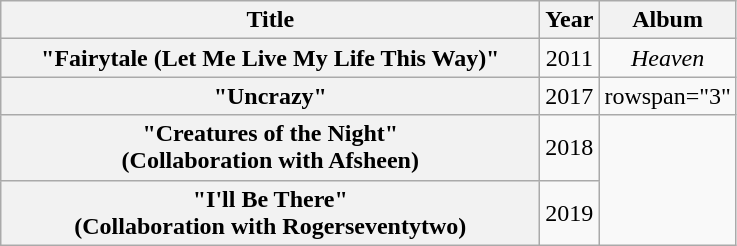<table class="wikitable plainrowheaders" style="text-align:center;">
<tr>
<th scope="col" style="width:22em;">Title</th>
<th scope="col" style="width:1em;">Year</th>
<th scope="col">Album</th>
</tr>
<tr>
<th scope="row">"Fairytale (Let Me Live My Life This Way)"</th>
<td>2011</td>
<td><em>Heaven</em></td>
</tr>
<tr>
<th scope="row">"Uncrazy"</th>
<td>2017</td>
<td>rowspan="3" </td>
</tr>
<tr>
<th scope="row">"Creatures of the Night"<br><span>(Collaboration with Afsheen)</span></th>
<td>2018</td>
</tr>
<tr>
<th scope="row">"I'll Be There"<br><span>(Collaboration with Rogerseventytwo)</span></th>
<td>2019</td>
</tr>
</table>
